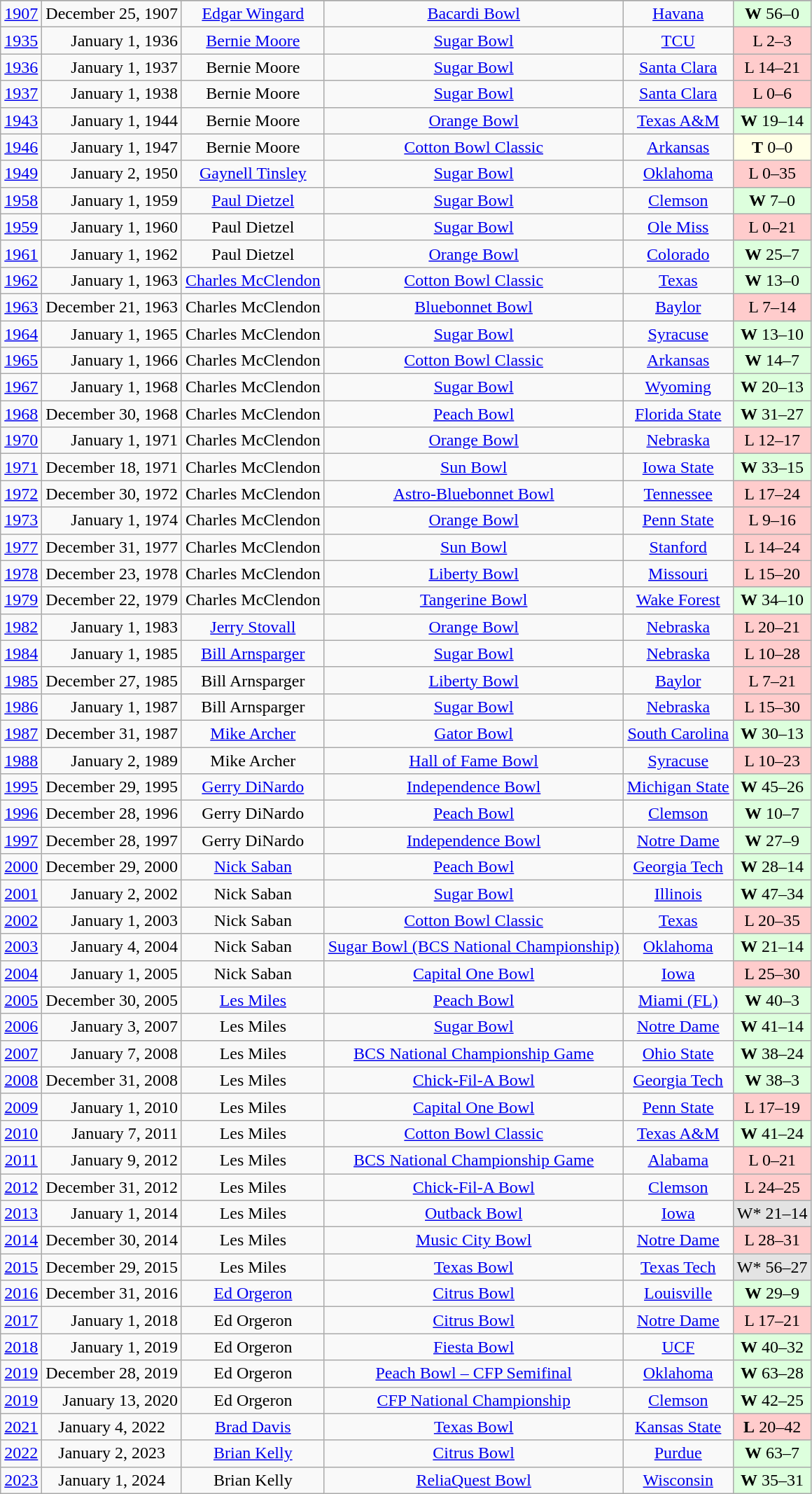<table class="wikitable sortable" style="text-align:center;">
<tr>
</tr>
<tr>
<td><a href='#'>1907</a></td>
<td align=right>December 25, 1907</td>
<td><a href='#'>Edgar Wingard</a></td>
<td><a href='#'>Bacardi Bowl</a> </td>
<td><a href='#'>Havana</a></td>
<td style="background:#dfd;"><strong>W</strong> 56–0</td>
</tr>
<tr style="text-align:center;">
<td><a href='#'>1935</a></td>
<td align=right>January 1, 1936</td>
<td><a href='#'>Bernie Moore</a></td>
<td><a href='#'>Sugar Bowl</a></td>
<td><a href='#'>TCU</a></td>
<td style="background:#fcc;">L 2–3</td>
</tr>
<tr style="text-align:center;">
<td><a href='#'>1936</a></td>
<td align=right>January 1, 1937</td>
<td>Bernie Moore</td>
<td><a href='#'>Sugar Bowl</a></td>
<td><a href='#'>Santa Clara</a></td>
<td style="background:#fcc;">L 14–21</td>
</tr>
<tr style="text-align:center;">
<td><a href='#'>1937</a></td>
<td align=right>January 1, 1938</td>
<td>Bernie Moore</td>
<td><a href='#'>Sugar Bowl</a></td>
<td><a href='#'>Santa Clara</a></td>
<td style="background:#fcc;">L 0–6</td>
</tr>
<tr style="text-align:center;">
<td><a href='#'>1943</a></td>
<td align=right>January 1, 1944</td>
<td>Bernie Moore</td>
<td><a href='#'>Orange Bowl</a></td>
<td><a href='#'>Texas A&M</a></td>
<td style="background:#dfd;"><strong>W</strong> 19–14</td>
</tr>
<tr style="text-align:center;">
<td><a href='#'>1946</a></td>
<td align=right>January 1, 1947</td>
<td>Bernie Moore</td>
<td><a href='#'>Cotton Bowl Classic</a></td>
<td><a href='#'>Arkansas</a></td>
<td style="background:#ffffe6;"><strong>T</strong> 0–0</td>
</tr>
<tr style="text-align:center;">
<td><a href='#'>1949</a></td>
<td align=right>January 2, 1950</td>
<td><a href='#'>Gaynell Tinsley</a></td>
<td><a href='#'>Sugar Bowl</a></td>
<td><a href='#'>Oklahoma</a></td>
<td style="background:#fcc;">L 0–35</td>
</tr>
<tr style="text-align:center;">
<td><a href='#'>1958</a></td>
<td align=right>January 1, 1959</td>
<td><a href='#'>Paul Dietzel</a></td>
<td><a href='#'>Sugar Bowl</a></td>
<td><a href='#'>Clemson</a></td>
<td style="background:#dfd;"><strong>W</strong> 7–0</td>
</tr>
<tr style="text-align:center;">
<td><a href='#'>1959</a></td>
<td align=right>January 1, 1960</td>
<td>Paul Dietzel</td>
<td><a href='#'>Sugar Bowl</a></td>
<td><a href='#'>Ole Miss</a></td>
<td style="background:#fcc;">L 0–21</td>
</tr>
<tr style="text-align:center;">
<td><a href='#'>1961</a></td>
<td align=right>January 1, 1962</td>
<td>Paul Dietzel</td>
<td><a href='#'>Orange Bowl</a></td>
<td><a href='#'>Colorado</a></td>
<td style="background:#dfd;"><strong>W</strong> 25–7</td>
</tr>
<tr style="text-align:center;">
<td><a href='#'>1962</a></td>
<td align=right>January 1, 1963</td>
<td><a href='#'>Charles McClendon</a></td>
<td><a href='#'>Cotton Bowl Classic</a></td>
<td><a href='#'>Texas</a></td>
<td style="background:#dfd;"><strong>W</strong> 13–0</td>
</tr>
<tr style="text-align:center;">
<td><a href='#'>1963</a></td>
<td align=right>December 21, 1963</td>
<td>Charles McClendon</td>
<td><a href='#'>Bluebonnet Bowl</a></td>
<td><a href='#'>Baylor</a></td>
<td style="background:#fcc;">L 7–14</td>
</tr>
<tr style="text-align:center;">
<td><a href='#'>1964</a></td>
<td align=right>January 1, 1965</td>
<td>Charles McClendon</td>
<td><a href='#'>Sugar Bowl</a></td>
<td><a href='#'>Syracuse</a></td>
<td style="background:#dfd;"><strong>W</strong> 13–10</td>
</tr>
<tr style="text-align:center;">
<td><a href='#'>1965</a></td>
<td align=right>January 1, 1966</td>
<td>Charles McClendon</td>
<td><a href='#'>Cotton Bowl Classic</a></td>
<td><a href='#'>Arkansas</a></td>
<td style="background:#dfd;"><strong>W</strong> 14–7</td>
</tr>
<tr style="text-align:center;">
<td><a href='#'>1967</a></td>
<td align=right>January 1, 1968</td>
<td>Charles McClendon</td>
<td><a href='#'>Sugar Bowl</a></td>
<td><a href='#'>Wyoming</a></td>
<td style="background:#dfd;"><strong>W</strong> 20–13</td>
</tr>
<tr style="text-align:center;">
<td><a href='#'>1968</a></td>
<td align=right>December 30, 1968</td>
<td>Charles McClendon</td>
<td><a href='#'>Peach Bowl</a></td>
<td><a href='#'>Florida State</a></td>
<td style="background:#dfd;"><strong>W</strong> 31–27</td>
</tr>
<tr style="text-align:center;">
<td><a href='#'>1970</a></td>
<td align=right>January 1, 1971</td>
<td>Charles McClendon</td>
<td><a href='#'>Orange Bowl</a></td>
<td><a href='#'>Nebraska</a></td>
<td style="background:#fcc;">L 12–17</td>
</tr>
<tr style="text-align:center;">
<td><a href='#'>1971</a></td>
<td align=right>December 18, 1971</td>
<td>Charles McClendon</td>
<td><a href='#'>Sun Bowl</a></td>
<td><a href='#'>Iowa State</a></td>
<td style="background:#dfd;"><strong>W</strong> 33–15</td>
</tr>
<tr style="text-align:center;">
<td><a href='#'>1972</a></td>
<td align=right>December 30, 1972</td>
<td>Charles McClendon</td>
<td><a href='#'>Astro-Bluebonnet Bowl</a></td>
<td><a href='#'>Tennessee</a></td>
<td style="background:#fcc;">L 17–24</td>
</tr>
<tr style="text-align:center;">
<td><a href='#'>1973</a></td>
<td align=right>January 1, 1974</td>
<td>Charles McClendon</td>
<td><a href='#'>Orange Bowl</a></td>
<td><a href='#'>Penn State</a></td>
<td style="background:#fcc;">L 9–16</td>
</tr>
<tr style="text-align:center;">
<td><a href='#'>1977</a></td>
<td align=right>December 31, 1977</td>
<td>Charles McClendon</td>
<td><a href='#'>Sun Bowl</a></td>
<td><a href='#'>Stanford</a></td>
<td style="background:#fcc;">L 14–24</td>
</tr>
<tr style="text-align:center;">
<td><a href='#'>1978</a></td>
<td align=right>December 23, 1978</td>
<td>Charles McClendon</td>
<td><a href='#'>Liberty Bowl</a></td>
<td><a href='#'>Missouri</a></td>
<td style="background:#fcc;">L 15–20</td>
</tr>
<tr style="text-align:center;">
<td><a href='#'>1979</a></td>
<td align=right>December 22, 1979</td>
<td>Charles McClendon</td>
<td><a href='#'>Tangerine Bowl</a></td>
<td><a href='#'>Wake Forest</a></td>
<td style="background:#dfd;"><strong>W</strong> 34–10</td>
</tr>
<tr style="text-align:center;">
<td><a href='#'>1982</a></td>
<td align=right>January 1, 1983</td>
<td><a href='#'>Jerry Stovall</a></td>
<td><a href='#'>Orange Bowl</a></td>
<td><a href='#'>Nebraska</a></td>
<td style="background:#fcc;">L 20–21</td>
</tr>
<tr style="text-align:center;">
<td><a href='#'>1984</a></td>
<td align=right>January 1, 1985</td>
<td><a href='#'>Bill Arnsparger</a></td>
<td><a href='#'>Sugar Bowl</a></td>
<td><a href='#'>Nebraska</a></td>
<td style="background:#fcc;">L 10–28</td>
</tr>
<tr style="text-align:center;">
<td><a href='#'>1985</a></td>
<td align=right>December 27, 1985</td>
<td>Bill Arnsparger</td>
<td><a href='#'>Liberty Bowl</a></td>
<td><a href='#'>Baylor</a></td>
<td style="background:#fcc;">L 7–21</td>
</tr>
<tr style="text-align:center;">
<td><a href='#'>1986</a></td>
<td align=right>January 1, 1987</td>
<td>Bill Arnsparger</td>
<td><a href='#'>Sugar Bowl</a></td>
<td><a href='#'>Nebraska</a></td>
<td style="background:#fcc;">L 15–30</td>
</tr>
<tr style="text-align:center;">
<td><a href='#'>1987</a></td>
<td align=right>December 31, 1987</td>
<td><a href='#'>Mike Archer</a></td>
<td><a href='#'>Gator Bowl</a></td>
<td><a href='#'>South Carolina</a></td>
<td style="background:#dfd;"><strong>W</strong> 30–13</td>
</tr>
<tr style="text-align:center;">
<td><a href='#'>1988</a></td>
<td align=right>January 2, 1989</td>
<td>Mike Archer</td>
<td><a href='#'>Hall of Fame Bowl</a></td>
<td><a href='#'>Syracuse</a></td>
<td style="background:#fcc;">L 10–23</td>
</tr>
<tr style="text-align:center;">
<td><a href='#'>1995</a></td>
<td align=right>December 29, 1995</td>
<td><a href='#'>Gerry DiNardo</a></td>
<td><a href='#'>Independence Bowl</a></td>
<td><a href='#'>Michigan State</a></td>
<td style="background:#dfd;"><strong>W</strong> 45–26</td>
</tr>
<tr style="text-align:center;">
<td><a href='#'>1996</a></td>
<td align=right>December 28, 1996</td>
<td>Gerry DiNardo</td>
<td><a href='#'>Peach Bowl</a></td>
<td><a href='#'>Clemson</a></td>
<td style="background:#dfd;"><strong>W</strong> 10–7</td>
</tr>
<tr style="text-align:center;">
<td><a href='#'>1997</a></td>
<td align=right>December 28, 1997</td>
<td>Gerry DiNardo</td>
<td><a href='#'>Independence Bowl</a></td>
<td><a href='#'>Notre Dame</a></td>
<td style="background:#dfd;"><strong>W</strong> 27–9</td>
</tr>
<tr style="text-align:center;">
<td><a href='#'>2000</a></td>
<td align=right>December 29, 2000</td>
<td><a href='#'>Nick Saban</a></td>
<td><a href='#'>Peach Bowl</a></td>
<td><a href='#'>Georgia Tech</a></td>
<td style="background:#dfd;"><strong>W</strong> 28–14</td>
</tr>
<tr style="text-align:center;">
<td><a href='#'>2001</a></td>
<td align=right>January 2, 2002</td>
<td>Nick Saban</td>
<td><a href='#'>Sugar Bowl</a></td>
<td><a href='#'>Illinois</a></td>
<td style="background:#dfd;"><strong>W</strong> 47–34</td>
</tr>
<tr style="text-align:center;">
<td><a href='#'>2002</a></td>
<td align=right>January 1, 2003</td>
<td>Nick Saban</td>
<td><a href='#'>Cotton Bowl Classic</a></td>
<td><a href='#'>Texas</a></td>
<td style="background:#fcc;">L 20–35</td>
</tr>
<tr style="text-align:center;">
<td><a href='#'>2003</a></td>
<td align=right>January 4, 2004</td>
<td>Nick Saban</td>
<td><a href='#'>Sugar Bowl (BCS National Championship)</a></td>
<td><a href='#'>Oklahoma</a></td>
<td style="background:#dfd;"><strong>W</strong> 21–14</td>
</tr>
<tr style="text-align:center;">
<td><a href='#'>2004</a></td>
<td align=right>January 1, 2005</td>
<td>Nick Saban</td>
<td><a href='#'>Capital One Bowl</a></td>
<td><a href='#'>Iowa</a></td>
<td style="background:#fcc;">L 25–30</td>
</tr>
<tr style="text-align:center;">
<td><a href='#'>2005</a></td>
<td align=right>December 30, 2005</td>
<td><a href='#'>Les Miles</a></td>
<td><a href='#'>Peach Bowl</a></td>
<td><a href='#'>Miami (FL)</a></td>
<td style="background:#dfd;"><strong>W</strong> 40–3</td>
</tr>
<tr style="text-align:center;">
<td><a href='#'>2006</a></td>
<td align=right>January 3, 2007</td>
<td>Les Miles</td>
<td><a href='#'>Sugar Bowl</a></td>
<td><a href='#'>Notre Dame</a></td>
<td style="background:#dfd;"><strong>W</strong> 41–14</td>
</tr>
<tr style="text-align:center;">
<td><a href='#'>2007</a></td>
<td align=right>January 7, 2008</td>
<td>Les Miles</td>
<td><a href='#'>BCS National Championship Game</a></td>
<td><a href='#'>Ohio State</a></td>
<td style="background:#dfd;"><strong>W</strong> 38–24</td>
</tr>
<tr style="text-align:center;">
<td><a href='#'>2008</a></td>
<td align=right>December 31, 2008</td>
<td>Les Miles</td>
<td><a href='#'>Chick-Fil-A Bowl</a></td>
<td><a href='#'>Georgia Tech</a></td>
<td style="background:#dfd;"><strong>W</strong> 38–3</td>
</tr>
<tr style="text-align:center;">
<td><a href='#'>2009</a></td>
<td align=right>January 1, 2010</td>
<td>Les Miles</td>
<td><a href='#'>Capital One Bowl</a></td>
<td><a href='#'>Penn State</a></td>
<td style="background:#fcc;">L 17–19</td>
</tr>
<tr style="text-align:center;">
<td><a href='#'>2010</a></td>
<td align=right>January 7, 2011</td>
<td>Les Miles</td>
<td><a href='#'>Cotton Bowl Classic</a></td>
<td><a href='#'>Texas A&M</a></td>
<td style="background:#dfd;"><strong>W</strong> 41–24</td>
</tr>
<tr style="text-align:center;">
<td><a href='#'>2011</a></td>
<td align=right>January 9, 2012</td>
<td>Les Miles</td>
<td><a href='#'>BCS National Championship Game</a></td>
<td><a href='#'>Alabama</a></td>
<td style="background:#fcc;">L 0–21</td>
</tr>
<tr style="text-align:center;">
<td><a href='#'>2012</a></td>
<td align=right>December 31, 2012</td>
<td>Les Miles</td>
<td><a href='#'>Chick-Fil-A Bowl</a></td>
<td><a href='#'>Clemson</a></td>
<td style="background:#fcc;">L 24–25</td>
</tr>
<tr style="text-align:center;">
<td><a href='#'>2013</a></td>
<td align=right>January 1, 2014</td>
<td>Les Miles</td>
<td><a href='#'>Outback Bowl</a></td>
<td><a href='#'>Iowa</a></td>
<td style="background:#e3e3e3;">W* 21–14</td>
</tr>
<tr style="text-align:center;">
<td><a href='#'>2014</a></td>
<td align=right>December 30, 2014</td>
<td>Les Miles</td>
<td><a href='#'>Music City Bowl</a></td>
<td><a href='#'>Notre Dame</a></td>
<td style="background:#fcc;">L 28–31</td>
</tr>
<tr style="text-align:center;">
<td><a href='#'>2015</a></td>
<td align=right>December 29, 2015</td>
<td>Les Miles</td>
<td><a href='#'>Texas Bowl</a></td>
<td><a href='#'>Texas Tech</a></td>
<td style="background:#e3e3e3;">W* 56–27</td>
</tr>
<tr style="text-align:center;">
<td><a href='#'>2016</a></td>
<td align=right>December 31, 2016</td>
<td><a href='#'>Ed Orgeron</a></td>
<td><a href='#'>Citrus Bowl</a></td>
<td><a href='#'>Louisville</a></td>
<td style="background:#dfd;"><strong>W</strong> 29–9</td>
</tr>
<tr style="text-align:center;">
<td><a href='#'>2017</a></td>
<td align=right>January 1, 2018</td>
<td>Ed Orgeron</td>
<td><a href='#'>Citrus Bowl</a></td>
<td><a href='#'>Notre Dame</a></td>
<td style="background:#fcc;">L 17–21</td>
</tr>
<tr style="text-align:center;">
<td><a href='#'>2018</a></td>
<td align=right>January 1, 2019</td>
<td>Ed Orgeron</td>
<td><a href='#'>Fiesta Bowl</a></td>
<td><a href='#'>UCF</a></td>
<td style="background:#dfd;"><strong>W</strong> 40–32</td>
</tr>
<tr style="text-align:center;">
<td><a href='#'>2019</a></td>
<td align=right>December 28, 2019</td>
<td>Ed Orgeron</td>
<td><a href='#'>Peach Bowl – CFP Semifinal</a></td>
<td><a href='#'>Oklahoma</a></td>
<td style="background:#dfd;"><strong>W</strong> 63–28</td>
</tr>
<tr style="text-align:center;">
<td><a href='#'>2019</a></td>
<td align=right>January 13, 2020</td>
<td>Ed Orgeron</td>
<td><a href='#'>CFP National Championship</a></td>
<td><a href='#'>Clemson</a></td>
<td style="background:#dfd;"><strong>W</strong> 42–25</td>
</tr>
<tr style="text-align:center;">
<td><a href='#'>2021</a></td>
<td>January 4, 2022</td>
<td><a href='#'>Brad Davis</a></td>
<td><a href='#'>Texas Bowl</a></td>
<td><a href='#'>Kansas State</a></td>
<td style="background:#fcc;"><strong>L</strong> 20–42</td>
</tr>
<tr style="text-align:center;">
<td><a href='#'>2022</a></td>
<td>January 2, 2023</td>
<td><a href='#'>Brian Kelly</a></td>
<td><a href='#'>Citrus Bowl</a></td>
<td><a href='#'>Purdue</a></td>
<td style="background:#dfd;"><strong>W</strong> 63–7</td>
</tr>
<tr style="text-align:center;">
<td><a href='#'>2023</a></td>
<td>January 1, 2024</td>
<td>Brian Kelly</td>
<td><a href='#'>ReliaQuest Bowl</a></td>
<td><a href='#'>Wisconsin</a></td>
<td style="background:#dfd;"><strong>W</strong> 35–31</td>
</tr>
</table>
